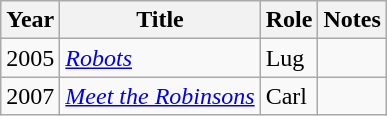<table class="wikitable">
<tr style="text-align:center;">
<th>Year</th>
<th>Title</th>
<th>Role</th>
<th>Notes</th>
</tr>
<tr>
<td>2005</td>
<td><em><a href='#'>Robots</a></em></td>
<td>Lug</td>
<td></td>
</tr>
<tr>
<td>2007</td>
<td><em><a href='#'>Meet the Robinsons</a></em></td>
<td>Carl</td>
<td></td>
</tr>
</table>
